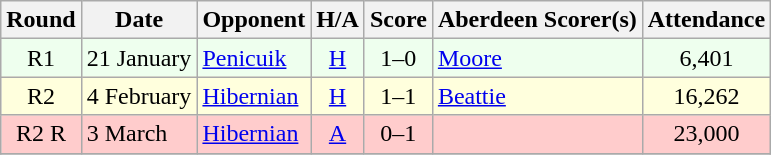<table class="wikitable" style="text-align:center">
<tr>
<th>Round</th>
<th>Date</th>
<th>Opponent</th>
<th>H/A</th>
<th>Score</th>
<th>Aberdeen Scorer(s)</th>
<th>Attendance</th>
</tr>
<tr bgcolor=#EEFFEE>
<td>R1</td>
<td align=left>21 January</td>
<td align=left><a href='#'>Penicuik</a></td>
<td><a href='#'>H</a></td>
<td>1–0</td>
<td align=left><a href='#'>Moore</a></td>
<td>6,401</td>
</tr>
<tr bgcolor=#FFFFDD>
<td>R2</td>
<td align=left>4 February</td>
<td align=left><a href='#'>Hibernian</a></td>
<td><a href='#'>H</a></td>
<td>1–1</td>
<td align=left><a href='#'>Beattie</a></td>
<td>16,262</td>
</tr>
<tr bgcolor=#FFCCCC>
<td>R2 R</td>
<td align=left>3 March</td>
<td align=left><a href='#'>Hibernian</a></td>
<td><a href='#'>A</a></td>
<td>0–1</td>
<td align=left></td>
<td>23,000</td>
</tr>
<tr>
</tr>
</table>
